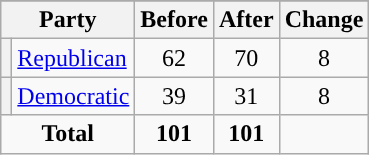<table class="wikitable" style="text-align:center;">
<tr>
</tr>
<tr>
<th colspan=2>Party</th>
<th>Before</th>
<th>After</th>
<th>Change</th>
</tr>
<tr>
<th style="background-color:"></th>
<td style="text-align:left;"><a href='#'>Republican</a></td>
<td>62</td>
<td>70</td>
<td> 8</td>
</tr>
<tr>
<th style="background-color:"></th>
<td style="text-align:left;"><a href='#'>Democratic</a></td>
<td>39</td>
<td>31</td>
<td> 8</td>
</tr>
<tr>
<td colspan=2><strong>Total</strong></td>
<td><strong>101</strong></td>
<td><strong>101</strong></td>
<td></td>
</tr>
</table>
